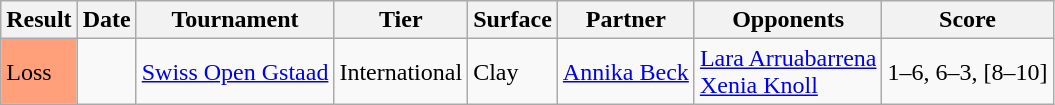<table class="sortable wikitable">
<tr>
<th>Result</th>
<th>Date</th>
<th>Tournament</th>
<th>Tier</th>
<th>Surface</th>
<th>Partner</th>
<th>Opponents</th>
<th class="unsortable">Score</th>
</tr>
<tr>
<td style="background:#ffa07a;">Loss</td>
<td><a href='#'></a></td>
<td><a href='#'>Swiss Open Gstaad</a></td>
<td>International</td>
<td>Clay</td>
<td> <a href='#'>Annika Beck</a></td>
<td> <a href='#'>Lara Arruabarrena</a><br> <a href='#'>Xenia Knoll</a></td>
<td>1–6, 6–3, [8–10]</td>
</tr>
</table>
